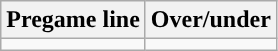<table class="wikitable">
<tr align="center">
<th>Pregame line</th>
<th>Over/under</th>
</tr>
<tr align="center">
<td></td>
<td></td>
</tr>
</table>
